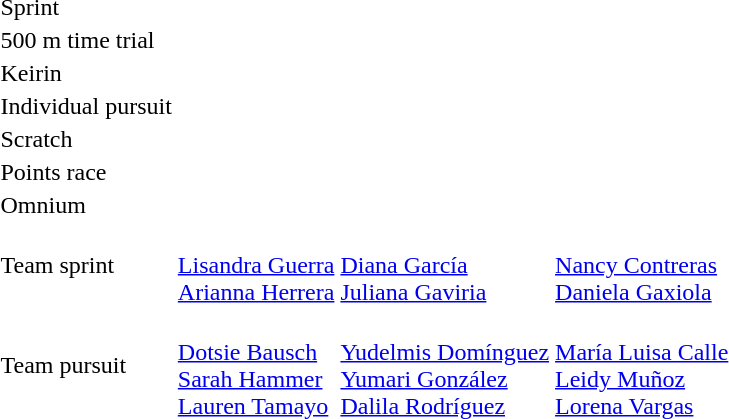<table>
<tr>
<td>Sprint</td>
<td></td>
<td></td>
<td></td>
</tr>
<tr>
<td>500 m time trial</td>
<td></td>
<td></td>
<td></td>
</tr>
<tr>
<td>Keirin</td>
<td></td>
<td></td>
<td></td>
</tr>
<tr>
<td>Individual pursuit</td>
<td></td>
<td></td>
<td></td>
</tr>
<tr>
<td>Scratch</td>
<td></td>
<td></td>
<td></td>
</tr>
<tr>
<td>Points race</td>
<td></td>
<td></td>
<td></td>
</tr>
<tr>
<td>Omnium</td>
<td></td>
<td></td>
<td></td>
</tr>
<tr>
<td>Team sprint</td>
<td><br><a href='#'>Lisandra Guerra</a><br><a href='#'>Arianna Herrera</a></td>
<td><br><a href='#'>Diana García</a><br><a href='#'>Juliana Gaviria</a></td>
<td><br><a href='#'>Nancy Contreras</a><br><a href='#'>Daniela Gaxiola</a></td>
</tr>
<tr>
<td>Team pursuit</td>
<td><br><a href='#'>Dotsie Bausch</a><br><a href='#'>Sarah Hammer</a><br><a href='#'>Lauren Tamayo</a></td>
<td><br><a href='#'>Yudelmis Domínguez</a><br><a href='#'>Yumari González</a><br><a href='#'>Dalila Rodríguez</a></td>
<td><br><a href='#'>María Luisa Calle</a><br><a href='#'>Leidy Muñoz</a><br><a href='#'>Lorena Vargas</a></td>
</tr>
</table>
